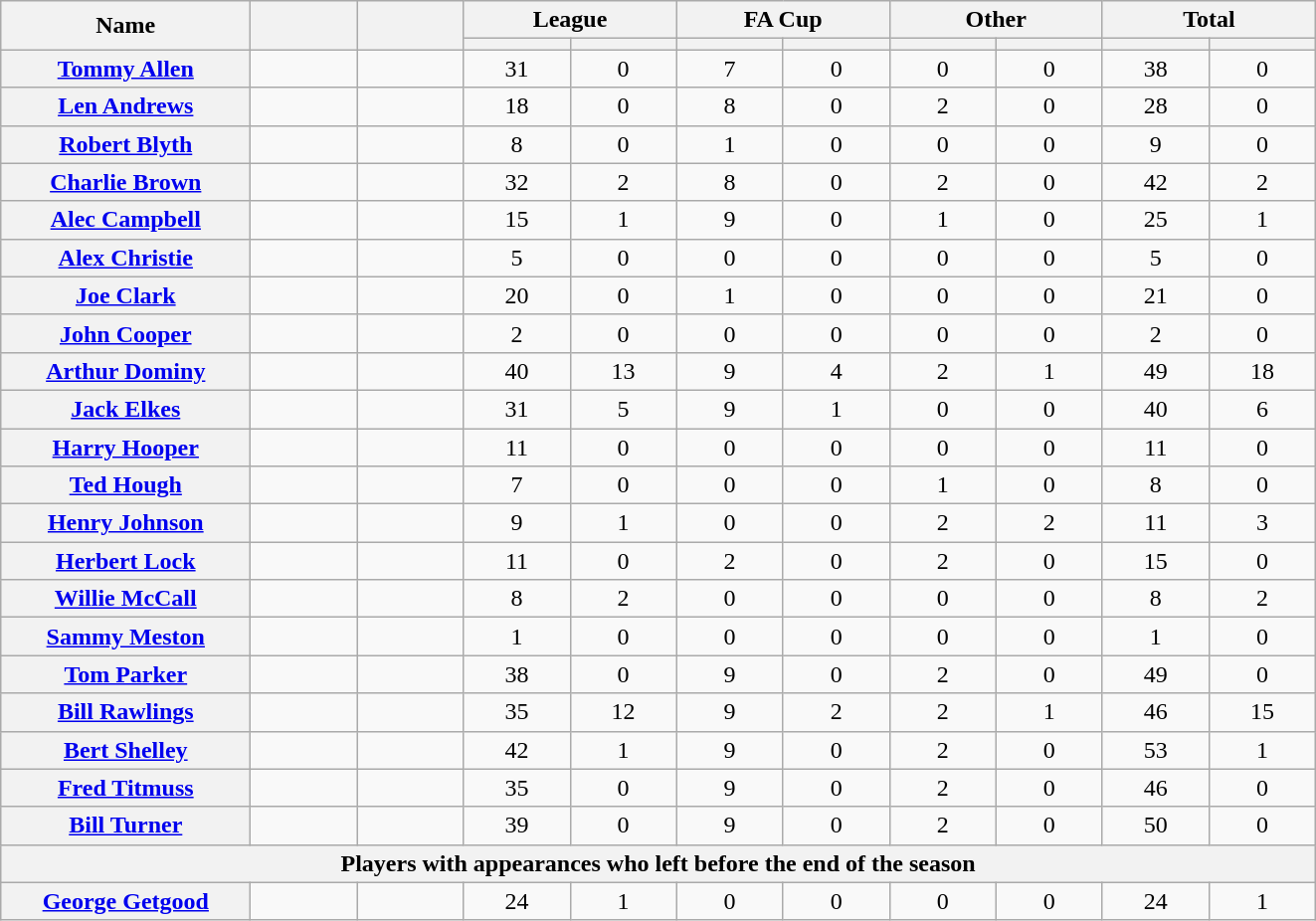<table class="wikitable plainrowheaders" style="text-align:center;">
<tr>
<th scope="col" rowspan="2" style="width:10em;">Name</th>
<th scope="col" rowspan="2" style="width:4em;"></th>
<th scope="col" rowspan="2" style="width:4em;"></th>
<th scope="col" colspan="2">League</th>
<th scope="col" colspan="2">FA Cup</th>
<th scope="col" colspan="2">Other</th>
<th scope="col" colspan="2">Total</th>
</tr>
<tr>
<th scope="col" style="width:4em;"></th>
<th scope="col" style="width:4em;"></th>
<th scope="col" style="width:4em;"></th>
<th scope="col" style="width:4em;"></th>
<th scope="col" style="width:4em;"></th>
<th scope="col" style="width:4em;"></th>
<th scope="col" style="width:4em;"></th>
<th scope="col" style="width:4em;"></th>
</tr>
<tr>
<th scope="row"><a href='#'>Tommy Allen</a></th>
<td></td>
<td></td>
<td>31</td>
<td>0</td>
<td>7</td>
<td>0</td>
<td>0</td>
<td>0</td>
<td>38</td>
<td>0</td>
</tr>
<tr>
<th scope="row"><a href='#'>Len Andrews</a></th>
<td></td>
<td></td>
<td>18</td>
<td>0</td>
<td>8</td>
<td>0</td>
<td>2</td>
<td>0</td>
<td>28</td>
<td>0</td>
</tr>
<tr>
<th scope="row"><a href='#'>Robert Blyth</a></th>
<td></td>
<td></td>
<td>8</td>
<td>0</td>
<td>1</td>
<td>0</td>
<td>0</td>
<td>0</td>
<td>9</td>
<td>0</td>
</tr>
<tr>
<th scope="row"><a href='#'>Charlie Brown</a></th>
<td></td>
<td></td>
<td>32</td>
<td>2</td>
<td>8</td>
<td>0</td>
<td>2</td>
<td>0</td>
<td>42</td>
<td>2</td>
</tr>
<tr>
<th scope="row"><a href='#'>Alec Campbell</a></th>
<td></td>
<td></td>
<td>15</td>
<td>1</td>
<td>9</td>
<td>0</td>
<td>1</td>
<td>0</td>
<td>25</td>
<td>1</td>
</tr>
<tr>
<th scope="row"><a href='#'>Alex Christie</a></th>
<td></td>
<td></td>
<td>5</td>
<td>0</td>
<td>0</td>
<td>0</td>
<td>0</td>
<td>0</td>
<td>5</td>
<td>0</td>
</tr>
<tr>
<th scope="row"><a href='#'>Joe Clark</a></th>
<td></td>
<td></td>
<td>20</td>
<td>0</td>
<td>1</td>
<td>0</td>
<td>0</td>
<td>0</td>
<td>21</td>
<td>0</td>
</tr>
<tr>
<th scope="row"><a href='#'>John Cooper</a></th>
<td></td>
<td></td>
<td>2</td>
<td>0</td>
<td>0</td>
<td>0</td>
<td>0</td>
<td>0</td>
<td>2</td>
<td>0</td>
</tr>
<tr>
<th scope="row"><a href='#'>Arthur Dominy</a></th>
<td></td>
<td></td>
<td>40</td>
<td>13</td>
<td>9</td>
<td>4</td>
<td>2</td>
<td>1</td>
<td>49</td>
<td>18</td>
</tr>
<tr>
<th scope="row"><a href='#'>Jack Elkes</a></th>
<td></td>
<td></td>
<td>31</td>
<td>5</td>
<td>9</td>
<td>1</td>
<td>0</td>
<td>0</td>
<td>40</td>
<td>6</td>
</tr>
<tr>
<th scope="row"><a href='#'>Harry Hooper</a></th>
<td></td>
<td></td>
<td>11</td>
<td>0</td>
<td>0</td>
<td>0</td>
<td>0</td>
<td>0</td>
<td>11</td>
<td>0</td>
</tr>
<tr>
<th scope="row"><a href='#'>Ted Hough</a></th>
<td></td>
<td></td>
<td>7</td>
<td>0</td>
<td>0</td>
<td>0</td>
<td>1</td>
<td>0</td>
<td>8</td>
<td>0</td>
</tr>
<tr>
<th scope="row"><a href='#'>Henry Johnson</a></th>
<td></td>
<td></td>
<td>9</td>
<td>1</td>
<td>0</td>
<td>0</td>
<td>2</td>
<td>2</td>
<td>11</td>
<td>3</td>
</tr>
<tr>
<th scope="row"><a href='#'>Herbert Lock</a></th>
<td></td>
<td></td>
<td>11</td>
<td>0</td>
<td>2</td>
<td>0</td>
<td>2</td>
<td>0</td>
<td>15</td>
<td>0</td>
</tr>
<tr>
<th scope="row"><a href='#'>Willie McCall</a></th>
<td></td>
<td></td>
<td>8</td>
<td>2</td>
<td>0</td>
<td>0</td>
<td>0</td>
<td>0</td>
<td>8</td>
<td>2</td>
</tr>
<tr>
<th scope="row"><a href='#'>Sammy Meston</a></th>
<td></td>
<td></td>
<td>1</td>
<td>0</td>
<td>0</td>
<td>0</td>
<td>0</td>
<td>0</td>
<td>1</td>
<td>0</td>
</tr>
<tr>
<th scope="row"><a href='#'>Tom Parker</a></th>
<td></td>
<td></td>
<td>38</td>
<td>0</td>
<td>9</td>
<td>0</td>
<td>2</td>
<td>0</td>
<td>49</td>
<td>0</td>
</tr>
<tr>
<th scope="row"><a href='#'>Bill Rawlings</a></th>
<td></td>
<td></td>
<td>35</td>
<td>12</td>
<td>9</td>
<td>2</td>
<td>2</td>
<td>1</td>
<td>46</td>
<td>15</td>
</tr>
<tr>
<th scope="row"><a href='#'>Bert Shelley</a></th>
<td></td>
<td></td>
<td>42</td>
<td>1</td>
<td>9</td>
<td>0</td>
<td>2</td>
<td>0</td>
<td>53</td>
<td>1</td>
</tr>
<tr>
<th scope="row"><a href='#'>Fred Titmuss</a></th>
<td></td>
<td></td>
<td>35</td>
<td>0</td>
<td>9</td>
<td>0</td>
<td>2</td>
<td>0</td>
<td>46</td>
<td>0</td>
</tr>
<tr>
<th scope="row"><a href='#'>Bill Turner</a></th>
<td></td>
<td></td>
<td>39</td>
<td>0</td>
<td>9</td>
<td>0</td>
<td>2</td>
<td>0</td>
<td>50</td>
<td>0</td>
</tr>
<tr>
<th scope="col" colspan="11">Players with appearances who left before the end of the season</th>
</tr>
<tr>
<th scope="row"><a href='#'>George Getgood</a></th>
<td></td>
<td></td>
<td>24</td>
<td>1</td>
<td>0</td>
<td>0</td>
<td>0</td>
<td>0</td>
<td>24</td>
<td>1</td>
</tr>
</table>
